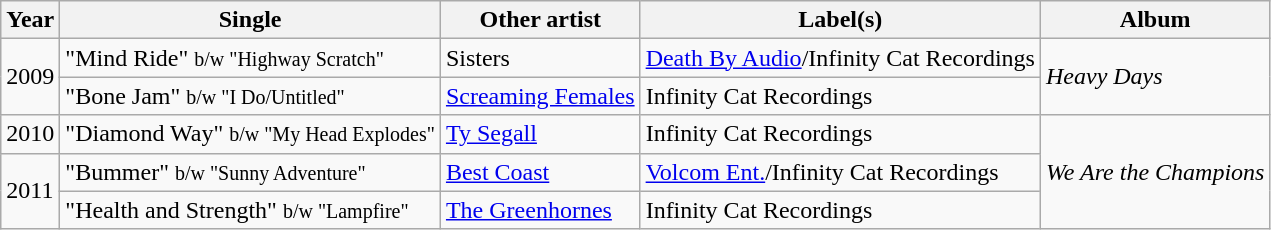<table class="wikitable">
<tr>
<th>Year</th>
<th>Single</th>
<th>Other artist</th>
<th>Label(s)</th>
<th>Album</th>
</tr>
<tr>
<td rowspan="2">2009</td>
<td>"Mind Ride" <small>b/w "Highway Scratch"</small></td>
<td>Sisters</td>
<td><a href='#'>Death By Audio</a>/Infinity Cat Recordings</td>
<td rowspan="2"><em>Heavy Days</em></td>
</tr>
<tr>
<td>"Bone Jam" <small>b/w "I Do/Untitled"</small></td>
<td><a href='#'>Screaming Females</a></td>
<td>Infinity Cat Recordings</td>
</tr>
<tr>
<td>2010</td>
<td>"Diamond Way" <small>b/w "My Head Explodes"</small></td>
<td><a href='#'>Ty Segall</a></td>
<td>Infinity Cat Recordings</td>
<td rowspan="3"><em>We Are the Champions</em></td>
</tr>
<tr>
<td rowspan="2">2011</td>
<td>"Bummer" <small>b/w "Sunny Adventure"</small></td>
<td><a href='#'>Best Coast</a></td>
<td><a href='#'>Volcom Ent.</a>/Infinity Cat Recordings</td>
</tr>
<tr>
<td>"Health and Strength" <small>b/w "Lampfire"</small></td>
<td><a href='#'>The Greenhornes</a></td>
<td>Infinity Cat Recordings</td>
</tr>
</table>
